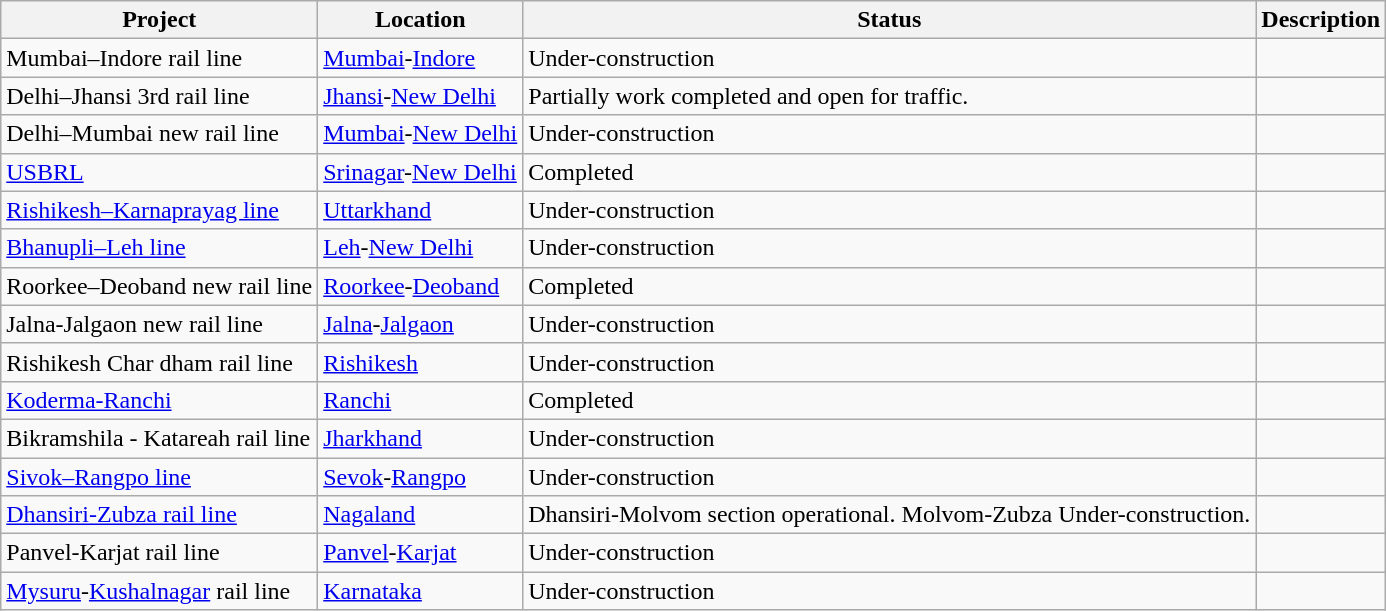<table class="wikitable">
<tr>
<th>Project</th>
<th>Location</th>
<th>Status</th>
<th>Description</th>
</tr>
<tr>
<td>Mumbai–Indore rail line</td>
<td><a href='#'>Mumbai</a>-<a href='#'>Indore</a></td>
<td>Under-construction</td>
<td></td>
</tr>
<tr>
<td>Delhi–Jhansi 3rd rail line</td>
<td><a href='#'>Jhansi</a>-<a href='#'>New Delhi</a></td>
<td>Partially work completed and open for traffic.</td>
<td></td>
</tr>
<tr>
<td>Delhi–Mumbai new rail line</td>
<td><a href='#'>Mumbai</a>-<a href='#'>New Delhi</a></td>
<td>Under-construction</td>
<td></td>
</tr>
<tr>
<td><a href='#'>USBRL</a></td>
<td><a href='#'>Srinagar</a>-<a href='#'>New Delhi</a></td>
<td>Completed</td>
<td></td>
</tr>
<tr>
<td><a href='#'>Rishikesh–Karnaprayag line</a></td>
<td><a href='#'>Uttarkhand</a></td>
<td>Under-construction</td>
<td></td>
</tr>
<tr>
<td><a href='#'>Bhanupli–Leh line</a></td>
<td><a href='#'>Leh</a>-<a href='#'>New Delhi</a></td>
<td>Under-construction</td>
<td></td>
</tr>
<tr>
<td>Roorkee–Deoband new rail line</td>
<td><a href='#'>Roorkee</a>-<a href='#'>Deoband</a></td>
<td>Completed</td>
<td></td>
</tr>
<tr>
<td>Jalna-Jalgaon new rail line</td>
<td><a href='#'>Jalna</a>-<a href='#'>Jalgaon</a></td>
<td>Under-construction</td>
<td></td>
</tr>
<tr>
<td>Rishikesh Char dham rail line</td>
<td><a href='#'>Rishikesh</a></td>
<td>Under-construction</td>
<td></td>
</tr>
<tr>
<td><a href='#'>Koderma-Ranchi</a></td>
<td><a href='#'>Ranchi</a></td>
<td>Completed</td>
<td></td>
</tr>
<tr>
<td>Bikramshila - Katareah rail line</td>
<td><a href='#'>Jharkhand</a></td>
<td>Under-construction</td>
<td></td>
</tr>
<tr>
<td><a href='#'>Sivok–Rangpo line</a></td>
<td><a href='#'>Sevok</a>-<a href='#'>Rangpo</a></td>
<td>Under-construction</td>
<td></td>
</tr>
<tr>
<td><a href='#'>Dhansiri-Zubza rail line</a></td>
<td><a href='#'>Nagaland</a></td>
<td>Dhansiri-Molvom section operational. Molvom-Zubza Under-construction.</td>
<td></td>
</tr>
<tr>
<td>Panvel-Karjat rail line</td>
<td><a href='#'>Panvel</a>-<a href='#'>Karjat</a></td>
<td>Under-construction</td>
<td></td>
</tr>
<tr>
<td><a href='#'>Mysuru</a>-<a href='#'>Kushalnagar</a> rail line</td>
<td><a href='#'>Karnataka</a></td>
<td>Under-construction</td>
<td></td>
</tr>
</table>
